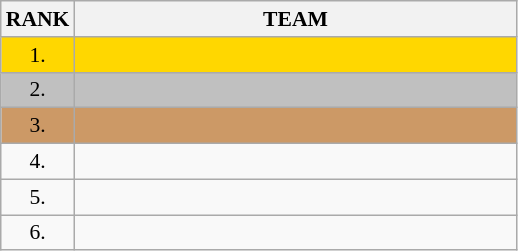<table class="wikitable" style="border-collapse: collapse; font-size: 90%;">
<tr>
<th>RANK</th>
<th align="center" style="width: 20em">TEAM</th>
</tr>
<tr bgcolor=gold>
<td align="center">1.</td>
<td></td>
</tr>
<tr bgcolor=silver>
<td align="center">2.</td>
<td></td>
</tr>
<tr bgcolor=#cc9966>
<td align="center">3.</td>
<td></td>
</tr>
<tr>
<td align="center">4.</td>
<td></td>
</tr>
<tr>
<td align="center">5.</td>
<td></td>
</tr>
<tr>
<td align="center">6.</td>
<td></td>
</tr>
</table>
